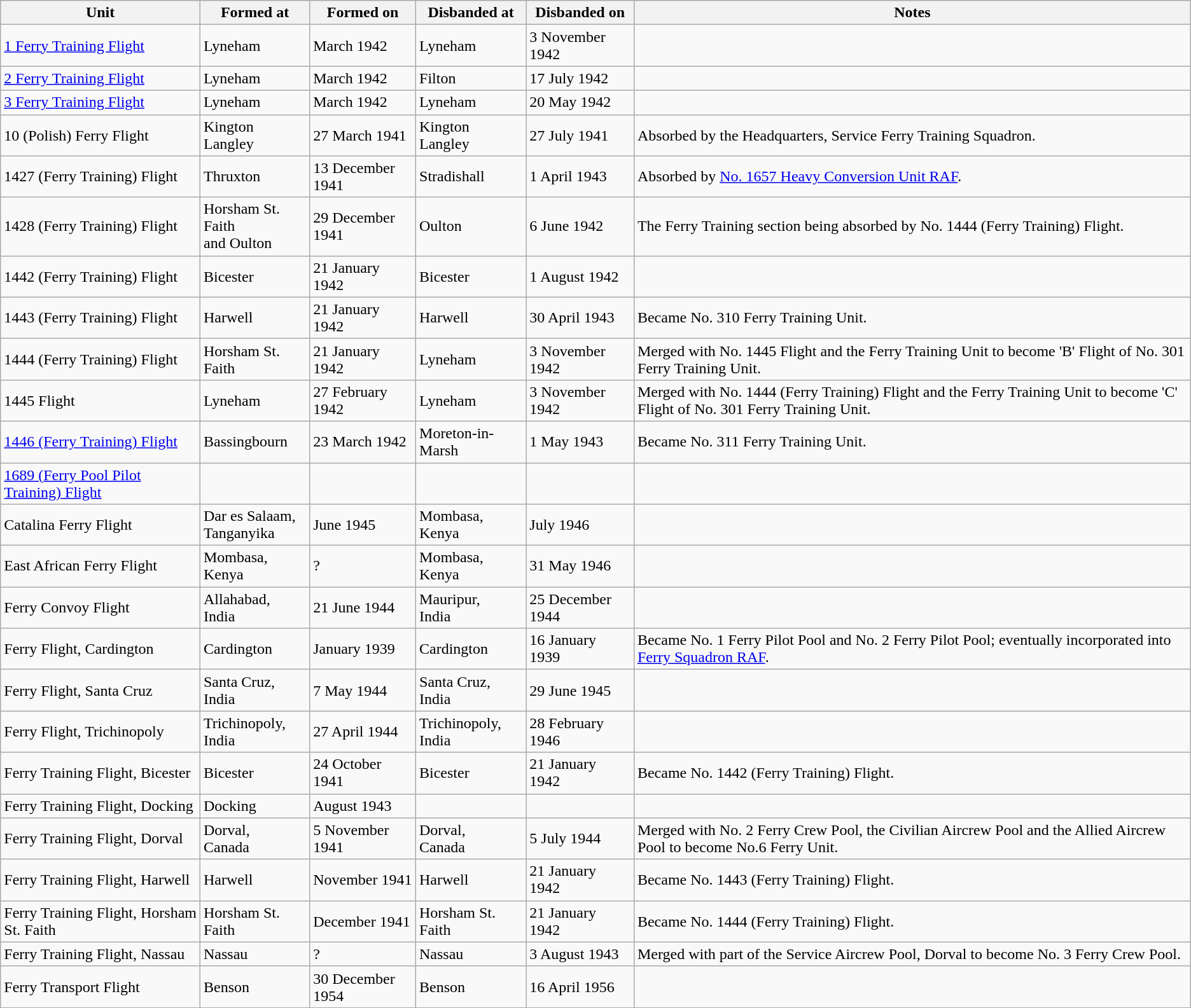<table class="wikitable">
<tr>
<th>Unit</th>
<th>Formed at</th>
<th>Formed on</th>
<th>Disbanded at</th>
<th>Disbanded on</th>
<th>Notes</th>
</tr>
<tr>
<td><a href='#'>1 Ferry Training Flight</a></td>
<td>Lyneham</td>
<td>March 1942</td>
<td>Lyneham</td>
<td>3 November 1942</td>
<td></td>
</tr>
<tr>
<td><a href='#'>2 Ferry Training Flight</a></td>
<td>Lyneham</td>
<td>March 1942</td>
<td>Filton</td>
<td>17 July 1942</td>
<td></td>
</tr>
<tr>
<td><a href='#'>3 Ferry Training Flight</a></td>
<td>Lyneham</td>
<td>March 1942</td>
<td>Lyneham</td>
<td>20 May 1942</td>
<td></td>
</tr>
<tr>
<td>10 (Polish) Ferry Flight</td>
<td>Kington<br>Langley</td>
<td>27 March 1941</td>
<td>Kington<br>Langley</td>
<td>27 July 1941</td>
<td>Absorbed by the Headquarters, Service Ferry Training Squadron.</td>
</tr>
<tr>
<td>1427 (Ferry Training) Flight</td>
<td>Thruxton</td>
<td>13 December 1941</td>
<td>Stradishall</td>
<td>1 April 1943</td>
<td>Absorbed by <a href='#'>No. 1657 Heavy Conversion Unit RAF</a>.</td>
</tr>
<tr>
<td>1428 (Ferry Training) Flight</td>
<td>Horsham St. Faith<br>and Oulton</td>
<td>29 December 1941</td>
<td>Oulton</td>
<td>6 June 1942</td>
<td>The Ferry Training section being absorbed by No. 1444 (Ferry Training) Flight.</td>
</tr>
<tr>
<td>1442 (Ferry Training) Flight</td>
<td>Bicester</td>
<td>21 January 1942</td>
<td>Bicester</td>
<td>1 August 1942</td>
<td></td>
</tr>
<tr>
<td>1443 (Ferry Training) Flight</td>
<td>Harwell</td>
<td>21 January 1942</td>
<td>Harwell</td>
<td>30 April 1943</td>
<td>Became No. 310 Ferry Training Unit.</td>
</tr>
<tr>
<td>1444 (Ferry Training) Flight</td>
<td>Horsham St. Faith</td>
<td>21 January 1942</td>
<td>Lyneham</td>
<td>3 November 1942</td>
<td>Merged with No. 1445 Flight and the Ferry Training Unit to become 'B' Flight of No. 301 Ferry Training Unit.</td>
</tr>
<tr>
<td>1445 Flight</td>
<td>Lyneham</td>
<td>27 February 1942</td>
<td>Lyneham</td>
<td>3 November 1942</td>
<td>Merged with No. 1444 (Ferry Training) Flight and the Ferry Training Unit to become 'C' Flight of No. 301 Ferry Training Unit.</td>
</tr>
<tr>
<td><a href='#'>1446 (Ferry Training) Flight</a></td>
<td>Bassingbourn</td>
<td>23 March 1942</td>
<td>Moreton-in-Marsh</td>
<td>1 May 1943</td>
<td>Became No. 311 Ferry Training Unit.</td>
</tr>
<tr>
<td><a href='#'>1689 (Ferry Pool Pilot Training) Flight</a></td>
<td></td>
<td></td>
<td></td>
<td></td>
<td></td>
</tr>
<tr>
<td>Catalina Ferry Flight</td>
<td>Dar es Salaam,<br>Tanganyika</td>
<td>June 1945</td>
<td>Mombasa,<br>Kenya</td>
<td>July 1946</td>
<td></td>
</tr>
<tr>
<td>East African Ferry Flight</td>
<td>Mombasa,<br>Kenya</td>
<td>?</td>
<td>Mombasa,<br>Kenya</td>
<td>31 May 1946</td>
<td></td>
</tr>
<tr>
<td>Ferry Convoy Flight</td>
<td>Allahabad,<br>India</td>
<td>21 June 1944</td>
<td>Mauripur,<br>India</td>
<td>25 December 1944</td>
<td></td>
</tr>
<tr>
<td>Ferry Flight, Cardington</td>
<td>Cardington</td>
<td>January 1939</td>
<td>Cardington</td>
<td>16 January 1939</td>
<td>Became No. 1 Ferry Pilot Pool and No. 2 Ferry Pilot Pool; eventually incorporated into <a href='#'>Ferry Squadron RAF</a>.</td>
</tr>
<tr>
<td>Ferry Flight, Santa Cruz</td>
<td>Santa Cruz,<br>India</td>
<td>7 May 1944</td>
<td>Santa Cruz,<br>India</td>
<td>29 June 1945</td>
<td></td>
</tr>
<tr>
<td>Ferry Flight, Trichinopoly</td>
<td>Trichinopoly,<br>India</td>
<td>27 April 1944</td>
<td>Trichinopoly,<br>India</td>
<td>28 February 1946</td>
<td></td>
</tr>
<tr>
<td>Ferry Training Flight, Bicester</td>
<td>Bicester</td>
<td>24 October 1941</td>
<td>Bicester</td>
<td>21 January 1942</td>
<td>Became No. 1442 (Ferry Training) Flight.</td>
</tr>
<tr>
<td>Ferry Training Flight, Docking</td>
<td>Docking</td>
<td>August 1943</td>
<td></td>
<td></td>
<td></td>
</tr>
<tr>
<td>Ferry Training Flight, Dorval</td>
<td>Dorval,<br>Canada</td>
<td>5 November 1941</td>
<td>Dorval,<br>Canada</td>
<td>5 July 1944</td>
<td>Merged with No. 2 Ferry Crew Pool, the Civilian Aircrew Pool and the Allied Aircrew Pool to become No.6 Ferry Unit.</td>
</tr>
<tr>
<td>Ferry Training Flight, Harwell</td>
<td>Harwell</td>
<td>November 1941</td>
<td>Harwell</td>
<td>21 January 1942</td>
<td>Became No. 1443 (Ferry Training) Flight.</td>
</tr>
<tr>
<td>Ferry Training Flight, Horsham St. Faith</td>
<td>Horsham St. Faith</td>
<td>December 1941</td>
<td>Horsham St. Faith</td>
<td>21 January 1942</td>
<td>Became No. 1444 (Ferry Training) Flight.</td>
</tr>
<tr>
<td>Ferry Training Flight, Nassau</td>
<td>Nassau</td>
<td>?</td>
<td>Nassau</td>
<td>3 August 1943</td>
<td>Merged with part of the Service Aircrew Pool, Dorval to become No. 3 Ferry Crew Pool.</td>
</tr>
<tr>
<td>Ferry Transport Flight</td>
<td>Benson</td>
<td>30 December 1954</td>
<td>Benson</td>
<td>16 April 1956</td>
<td></td>
</tr>
</table>
